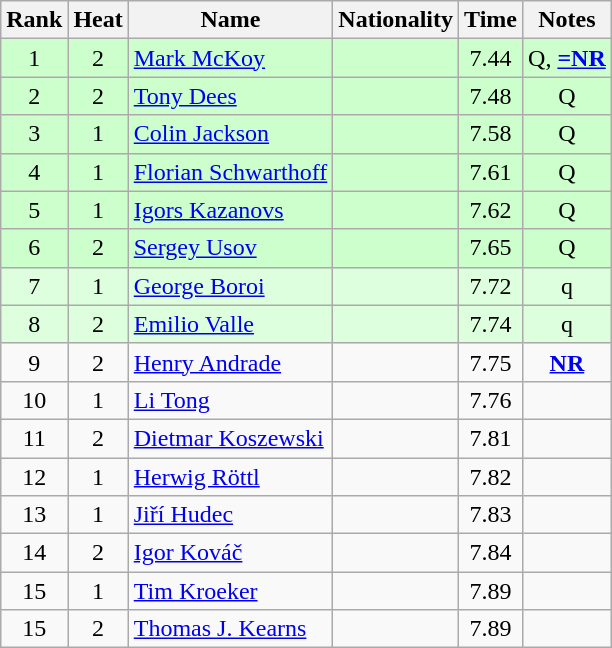<table class="wikitable sortable" style="text-align:center">
<tr>
<th>Rank</th>
<th>Heat</th>
<th>Name</th>
<th>Nationality</th>
<th>Time</th>
<th>Notes</th>
</tr>
<tr bgcolor=ccffcc>
<td>1</td>
<td>2</td>
<td align="left"><a href='#'>Mark McKoy</a></td>
<td align=left></td>
<td>7.44</td>
<td>Q, <strong><a href='#'>=NR</a></strong></td>
</tr>
<tr bgcolor=ccffcc>
<td>2</td>
<td>2</td>
<td align="left"><a href='#'>Tony Dees</a></td>
<td align=left></td>
<td>7.48</td>
<td>Q</td>
</tr>
<tr bgcolor=ccffcc>
<td>3</td>
<td>1</td>
<td align="left"><a href='#'>Colin Jackson</a></td>
<td align=left></td>
<td>7.58</td>
<td>Q</td>
</tr>
<tr bgcolor=ccffcc>
<td>4</td>
<td>1</td>
<td align="left"><a href='#'>Florian Schwarthoff</a></td>
<td align=left></td>
<td>7.61</td>
<td>Q</td>
</tr>
<tr bgcolor=ccffcc>
<td>5</td>
<td>1</td>
<td align="left"><a href='#'>Igors Kazanovs</a></td>
<td align=left></td>
<td>7.62</td>
<td>Q</td>
</tr>
<tr bgcolor=ccffcc>
<td>6</td>
<td>2</td>
<td align="left"><a href='#'>Sergey Usov</a></td>
<td align=left></td>
<td>7.65</td>
<td>Q</td>
</tr>
<tr bgcolor=ddffdd>
<td>7</td>
<td>1</td>
<td align="left"><a href='#'>George Boroi</a></td>
<td align=left></td>
<td>7.72</td>
<td>q</td>
</tr>
<tr bgcolor=ddffdd>
<td>8</td>
<td>2</td>
<td align="left"><a href='#'>Emilio Valle</a></td>
<td align=left></td>
<td>7.74</td>
<td>q</td>
</tr>
<tr>
<td>9</td>
<td>2</td>
<td align="left"><a href='#'>Henry Andrade</a></td>
<td align=left></td>
<td>7.75</td>
<td><strong><a href='#'>NR</a></strong></td>
</tr>
<tr>
<td>10</td>
<td>1</td>
<td align="left"><a href='#'>Li Tong</a></td>
<td align=left></td>
<td>7.76</td>
<td></td>
</tr>
<tr>
<td>11</td>
<td>2</td>
<td align="left"><a href='#'>Dietmar Koszewski</a></td>
<td align=left></td>
<td>7.81</td>
<td></td>
</tr>
<tr>
<td>12</td>
<td>1</td>
<td align="left"><a href='#'>Herwig Röttl</a></td>
<td align=left></td>
<td>7.82</td>
<td></td>
</tr>
<tr>
<td>13</td>
<td>1</td>
<td align="left"><a href='#'>Jiří Hudec</a></td>
<td align=left></td>
<td>7.83</td>
<td></td>
</tr>
<tr>
<td>14</td>
<td>2</td>
<td align="left"><a href='#'>Igor Kováč</a></td>
<td align=left></td>
<td>7.84</td>
<td></td>
</tr>
<tr>
<td>15</td>
<td>1</td>
<td align="left"><a href='#'>Tim Kroeker</a></td>
<td align=left></td>
<td>7.89</td>
<td></td>
</tr>
<tr>
<td>15</td>
<td>2</td>
<td align="left"><a href='#'>Thomas J. Kearns</a></td>
<td align=left></td>
<td>7.89</td>
<td></td>
</tr>
</table>
